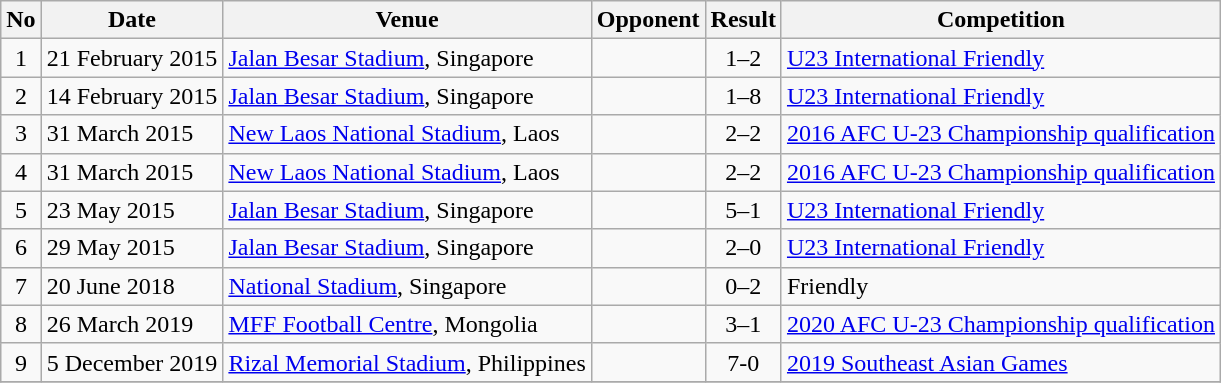<table class="wikitable">
<tr>
<th>No</th>
<th>Date</th>
<th>Venue</th>
<th>Opponent</th>
<th>Result</th>
<th>Competition</th>
</tr>
<tr>
<td align=center>1</td>
<td>21 February 2015</td>
<td><a href='#'>Jalan Besar Stadium</a>, Singapore</td>
<td></td>
<td align=center>1–2</td>
<td><a href='#'>U23 International Friendly</a></td>
</tr>
<tr>
<td align=center>2</td>
<td>14 February 2015</td>
<td><a href='#'>Jalan Besar Stadium</a>, Singapore</td>
<td></td>
<td align=center>1–8</td>
<td><a href='#'>U23 International Friendly</a></td>
</tr>
<tr>
<td align=center>3</td>
<td>31 March 2015</td>
<td><a href='#'>New Laos National Stadium</a>, Laos</td>
<td></td>
<td align=center>2–2</td>
<td><a href='#'>2016 AFC U-23 Championship qualification</a></td>
</tr>
<tr>
<td align=center>4</td>
<td>31 March 2015</td>
<td><a href='#'>New Laos National Stadium</a>, Laos</td>
<td></td>
<td align=center>2–2</td>
<td><a href='#'>2016 AFC U-23 Championship qualification</a></td>
</tr>
<tr>
<td align=center>5</td>
<td>23 May 2015</td>
<td><a href='#'>Jalan Besar Stadium</a>, Singapore</td>
<td></td>
<td align=center>5–1</td>
<td><a href='#'>U23 International Friendly</a></td>
</tr>
<tr>
<td align=center>6</td>
<td>29 May 2015</td>
<td><a href='#'>Jalan Besar Stadium</a>, Singapore</td>
<td></td>
<td align=center>2–0</td>
<td><a href='#'>U23 International Friendly</a></td>
</tr>
<tr>
<td align=center>7</td>
<td>20 June 2018</td>
<td><a href='#'>National Stadium</a>, Singapore</td>
<td></td>
<td align=center>0–2</td>
<td>Friendly</td>
</tr>
<tr>
<td align=center>8</td>
<td>26 March 2019</td>
<td><a href='#'>MFF Football Centre</a>, Mongolia</td>
<td></td>
<td align=center>3–1</td>
<td><a href='#'>2020 AFC U-23 Championship qualification</a></td>
</tr>
<tr>
<td align=center>9</td>
<td>5 December 2019</td>
<td><a href='#'>Rizal Memorial Stadium</a>, Philippines</td>
<td></td>
<td align=center>7-0</td>
<td><a href='#'>2019 Southeast Asian Games</a></td>
</tr>
<tr>
</tr>
</table>
